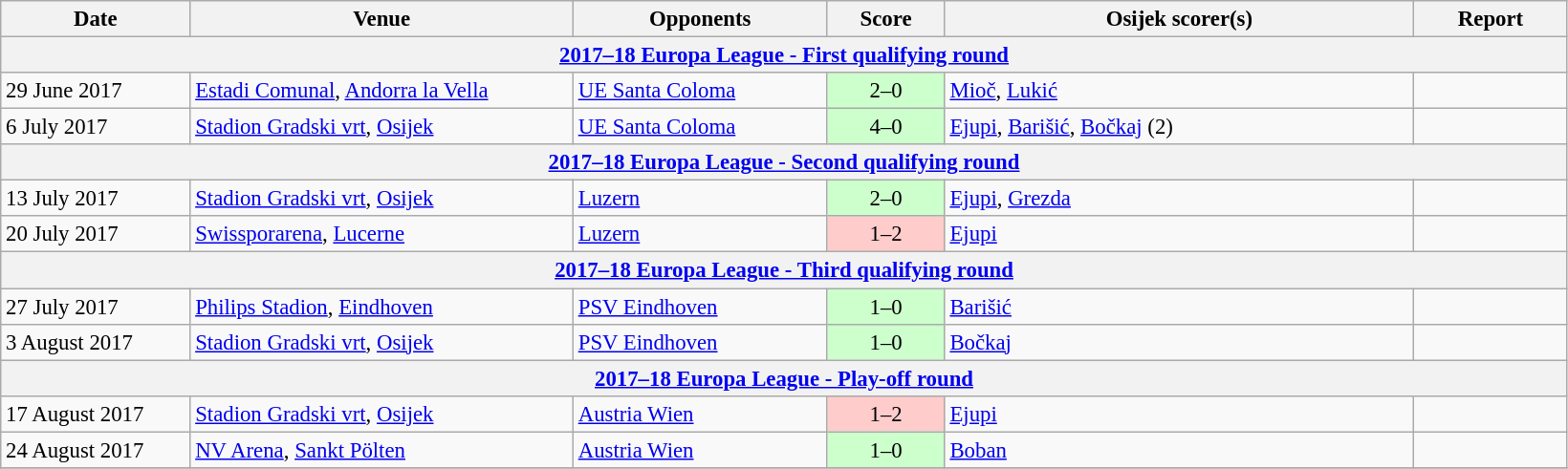<table class="wikitable" style="font-size:95%;">
<tr>
<th width=125>Date</th>
<th width=260>Venue</th>
<th width=170>Opponents</th>
<th width= 75>Score</th>
<th width=320>Osijek scorer(s)</th>
<th width=100>Report</th>
</tr>
<tr>
<th colspan=7><a href='#'>2017–18 Europa League - First qualifying round</a></th>
</tr>
<tr>
<td>29 June 2017</td>
<td><a href='#'>Estadi Comunal</a>, <a href='#'>Andorra la Vella</a></td>
<td> <a href='#'>UE Santa Coloma</a></td>
<td align=center bgcolor=#CCFFCC>2–0</td>
<td><a href='#'>Mioč</a>, <a href='#'>Lukić</a></td>
<td></td>
</tr>
<tr>
<td>6 July 2017</td>
<td><a href='#'>Stadion Gradski vrt</a>, <a href='#'>Osijek</a></td>
<td> <a href='#'>UE Santa Coloma</a></td>
<td align=center bgcolor=#CCFFCC>4–0</td>
<td><a href='#'>Ejupi</a>, <a href='#'>Barišić</a>, <a href='#'>Bočkaj</a> (2)</td>
<td></td>
</tr>
<tr>
<th colspan=7><a href='#'>2017–18 Europa League - Second qualifying round</a></th>
</tr>
<tr>
<td>13 July 2017</td>
<td><a href='#'>Stadion Gradski vrt</a>, <a href='#'>Osijek</a></td>
<td> <a href='#'>Luzern</a></td>
<td align=center bgcolor=#CCFFCC>2–0</td>
<td><a href='#'>Ejupi</a>, <a href='#'>Grezda</a></td>
<td></td>
</tr>
<tr>
<td>20 July 2017</td>
<td><a href='#'>Swissporarena</a>, <a href='#'>Lucerne</a></td>
<td> <a href='#'>Luzern</a></td>
<td align=center bgcolor=#FFCCCC>1–2</td>
<td><a href='#'>Ejupi</a></td>
<td></td>
</tr>
<tr>
<th colspan=7><a href='#'>2017–18 Europa League - Third qualifying round</a></th>
</tr>
<tr>
<td>27 July 2017</td>
<td><a href='#'>Philips Stadion</a>, <a href='#'>Eindhoven</a></td>
<td> <a href='#'>PSV Eindhoven</a></td>
<td align=center bgcolor=#CCFFCC>1–0</td>
<td><a href='#'>Barišić</a></td>
<td></td>
</tr>
<tr>
<td>3 August 2017</td>
<td><a href='#'>Stadion Gradski vrt</a>, <a href='#'>Osijek</a></td>
<td> <a href='#'>PSV Eindhoven</a></td>
<td align=center bgcolor=#CCFFCC>1–0</td>
<td><a href='#'>Bočkaj</a></td>
<td></td>
</tr>
<tr>
<th colspan=7><a href='#'>2017–18 Europa League - Play-off round</a></th>
</tr>
<tr>
<td>17 August 2017</td>
<td><a href='#'>Stadion Gradski vrt</a>, <a href='#'>Osijek</a></td>
<td> <a href='#'>Austria Wien</a></td>
<td align=center bgcolor=#FFCCCC>1–2</td>
<td><a href='#'>Ejupi</a></td>
<td></td>
</tr>
<tr>
<td>24 August 2017</td>
<td><a href='#'>NV Arena</a>, <a href='#'>Sankt Pölten</a></td>
<td> <a href='#'>Austria Wien</a></td>
<td align=center bgcolor=#CCFFCC>1–0</td>
<td><a href='#'>Boban</a></td>
<td></td>
</tr>
<tr>
</tr>
</table>
